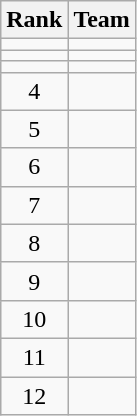<table class="wikitable" border="1">
<tr>
<th>Rank</th>
<th>Team</th>
</tr>
<tr>
<td align=center></td>
<td></td>
</tr>
<tr>
<td align=center></td>
<td></td>
</tr>
<tr>
<td align=center></td>
<td></td>
</tr>
<tr>
<td align=center>4</td>
<td></td>
</tr>
<tr>
<td align=center>5</td>
<td></td>
</tr>
<tr>
<td align=center>6</td>
<td></td>
</tr>
<tr>
<td align=center>7</td>
<td></td>
</tr>
<tr>
<td align=center>8</td>
<td></td>
</tr>
<tr>
<td align=center>9</td>
<td></td>
</tr>
<tr>
<td align=center>10</td>
<td></td>
</tr>
<tr>
<td align=center>11</td>
<td></td>
</tr>
<tr>
<td align=center>12</td>
<td></td>
</tr>
</table>
